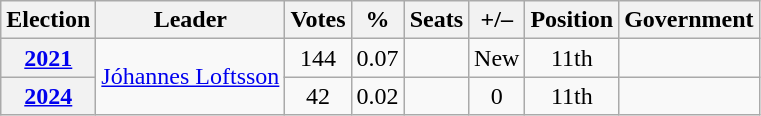<table class="wikitable" style="text-align: center;">
<tr>
<th>Election</th>
<th>Leader</th>
<th>Votes</th>
<th>%</th>
<th>Seats</th>
<th>+/–</th>
<th>Position</th>
<th>Government</th>
</tr>
<tr>
<th><a href='#'>2021</a></th>
<td rowspan=2><a href='#'>Jóhannes Loftsson</a></td>
<td>144</td>
<td>0.07</td>
<td></td>
<td>New</td>
<td> 11th</td>
<td></td>
</tr>
<tr>
<th><a href='#'>2024</a></th>
<td>42</td>
<td>0.02</td>
<td></td>
<td> 0</td>
<td> 11th</td>
<td></td>
</tr>
</table>
